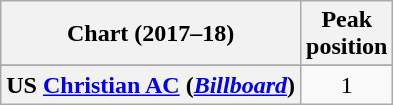<table class="wikitable sortable plainrowheaders" style="text-align:center">
<tr>
<th scope="col">Chart (2017–18)</th>
<th scope="col">Peak<br>position</th>
</tr>
<tr>
</tr>
<tr>
</tr>
<tr>
<th scope="row">US <a href='#'>Christian AC</a> (<em><a href='#'>Billboard</a></em>)</th>
<td>1</td>
</tr>
</table>
